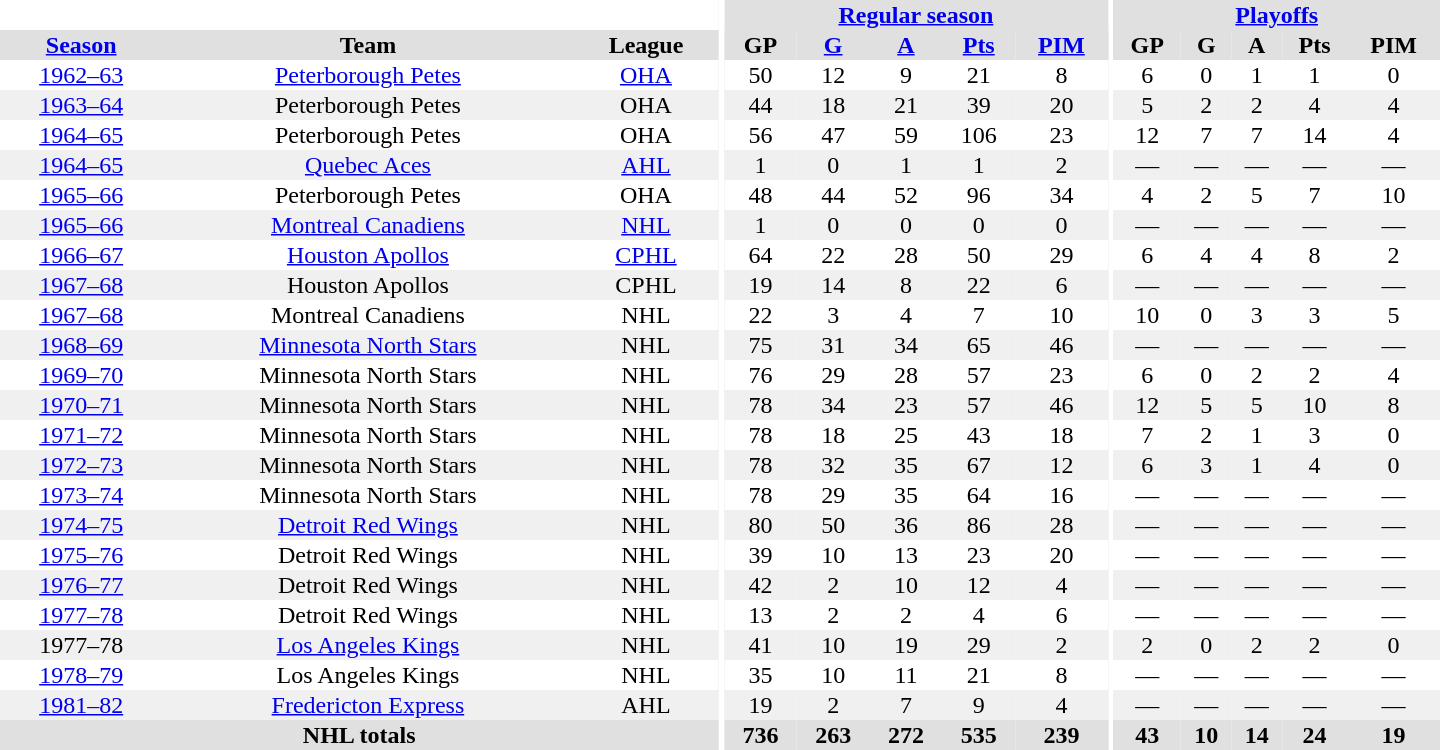<table border="0" cellpadding="1" cellspacing="0" style="text-align:center; width:60em">
<tr bgcolor="#e0e0e0">
<th colspan="3" bgcolor="#ffffff"></th>
<th rowspan="100" bgcolor="#ffffff"></th>
<th colspan="5"><a href='#'>Regular season</a></th>
<th rowspan="100" bgcolor="#ffffff"></th>
<th colspan="5"><a href='#'>Playoffs</a></th>
</tr>
<tr bgcolor="#e0e0e0">
<th><a href='#'>Season</a></th>
<th>Team</th>
<th>League</th>
<th>GP</th>
<th><a href='#'>G</a></th>
<th><a href='#'>A</a></th>
<th><a href='#'>Pts</a></th>
<th><a href='#'>PIM</a></th>
<th>GP</th>
<th>G</th>
<th>A</th>
<th>Pts</th>
<th>PIM</th>
</tr>
<tr>
<td><a href='#'>1962–63</a></td>
<td><a href='#'>Peterborough Petes</a></td>
<td><a href='#'>OHA</a></td>
<td>50</td>
<td>12</td>
<td>9</td>
<td>21</td>
<td>8</td>
<td>6</td>
<td>0</td>
<td>1</td>
<td>1</td>
<td>0</td>
</tr>
<tr bgcolor="#f0f0f0">
<td><a href='#'>1963–64</a></td>
<td>Peterborough Petes</td>
<td>OHA</td>
<td>44</td>
<td>18</td>
<td>21</td>
<td>39</td>
<td>20</td>
<td>5</td>
<td>2</td>
<td>2</td>
<td>4</td>
<td>4</td>
</tr>
<tr>
<td><a href='#'>1964–65</a></td>
<td>Peterborough Petes</td>
<td>OHA</td>
<td>56</td>
<td>47</td>
<td>59</td>
<td>106</td>
<td>23</td>
<td>12</td>
<td>7</td>
<td>7</td>
<td>14</td>
<td>4</td>
</tr>
<tr bgcolor="#f0f0f0">
<td><a href='#'>1964–65</a></td>
<td><a href='#'>Quebec Aces</a></td>
<td><a href='#'>AHL</a></td>
<td>1</td>
<td>0</td>
<td>1</td>
<td>1</td>
<td>2</td>
<td>—</td>
<td>—</td>
<td>—</td>
<td>—</td>
<td>—</td>
</tr>
<tr>
<td><a href='#'>1965–66</a></td>
<td>Peterborough Petes</td>
<td>OHA</td>
<td>48</td>
<td>44</td>
<td>52</td>
<td>96</td>
<td>34</td>
<td>4</td>
<td>2</td>
<td>5</td>
<td>7</td>
<td>10</td>
</tr>
<tr bgcolor="#f0f0f0">
<td><a href='#'>1965–66</a></td>
<td><a href='#'>Montreal Canadiens</a></td>
<td><a href='#'>NHL</a></td>
<td>1</td>
<td>0</td>
<td>0</td>
<td>0</td>
<td>0</td>
<td>—</td>
<td>—</td>
<td>—</td>
<td>—</td>
<td>—</td>
</tr>
<tr>
<td><a href='#'>1966–67</a></td>
<td><a href='#'>Houston Apollos</a></td>
<td><a href='#'>CPHL</a></td>
<td>64</td>
<td>22</td>
<td>28</td>
<td>50</td>
<td>29</td>
<td>6</td>
<td>4</td>
<td>4</td>
<td>8</td>
<td>2</td>
</tr>
<tr bgcolor="#f0f0f0">
<td><a href='#'>1967–68</a></td>
<td>Houston Apollos</td>
<td>CPHL</td>
<td>19</td>
<td>14</td>
<td>8</td>
<td>22</td>
<td>6</td>
<td>—</td>
<td>—</td>
<td>—</td>
<td>—</td>
<td>—</td>
</tr>
<tr>
<td><a href='#'>1967–68</a></td>
<td>Montreal Canadiens</td>
<td>NHL</td>
<td>22</td>
<td>3</td>
<td>4</td>
<td>7</td>
<td>10</td>
<td>10</td>
<td>0</td>
<td>3</td>
<td>3</td>
<td>5</td>
</tr>
<tr bgcolor="#f0f0f0">
<td><a href='#'>1968–69</a></td>
<td><a href='#'>Minnesota North Stars</a></td>
<td>NHL</td>
<td>75</td>
<td>31</td>
<td>34</td>
<td>65</td>
<td>46</td>
<td>—</td>
<td>—</td>
<td>—</td>
<td>—</td>
<td>—</td>
</tr>
<tr>
<td><a href='#'>1969–70</a></td>
<td>Minnesota North Stars</td>
<td>NHL</td>
<td>76</td>
<td>29</td>
<td>28</td>
<td>57</td>
<td>23</td>
<td>6</td>
<td>0</td>
<td>2</td>
<td>2</td>
<td>4</td>
</tr>
<tr bgcolor="#f0f0f0">
<td><a href='#'>1970–71</a></td>
<td>Minnesota North Stars</td>
<td>NHL</td>
<td>78</td>
<td>34</td>
<td>23</td>
<td>57</td>
<td>46</td>
<td>12</td>
<td>5</td>
<td>5</td>
<td>10</td>
<td>8</td>
</tr>
<tr>
<td><a href='#'>1971–72</a></td>
<td>Minnesota North Stars</td>
<td>NHL</td>
<td>78</td>
<td>18</td>
<td>25</td>
<td>43</td>
<td>18</td>
<td>7</td>
<td>2</td>
<td>1</td>
<td>3</td>
<td>0</td>
</tr>
<tr bgcolor="#f0f0f0">
<td><a href='#'>1972–73</a></td>
<td>Minnesota North Stars</td>
<td>NHL</td>
<td>78</td>
<td>32</td>
<td>35</td>
<td>67</td>
<td>12</td>
<td>6</td>
<td>3</td>
<td>1</td>
<td>4</td>
<td>0</td>
</tr>
<tr>
<td><a href='#'>1973–74</a></td>
<td>Minnesota North Stars</td>
<td>NHL</td>
<td>78</td>
<td>29</td>
<td>35</td>
<td>64</td>
<td>16</td>
<td>—</td>
<td>—</td>
<td>—</td>
<td>—</td>
<td>—</td>
</tr>
<tr bgcolor="#f0f0f0">
<td><a href='#'>1974–75</a></td>
<td><a href='#'>Detroit Red Wings</a></td>
<td>NHL</td>
<td>80</td>
<td>50</td>
<td>36</td>
<td>86</td>
<td>28</td>
<td>—</td>
<td>—</td>
<td>—</td>
<td>—</td>
<td>—</td>
</tr>
<tr>
<td><a href='#'>1975–76</a></td>
<td>Detroit Red Wings</td>
<td>NHL</td>
<td>39</td>
<td>10</td>
<td>13</td>
<td>23</td>
<td>20</td>
<td>—</td>
<td>—</td>
<td>—</td>
<td>—</td>
<td>—</td>
</tr>
<tr bgcolor="#f0f0f0">
<td><a href='#'>1976–77</a></td>
<td>Detroit Red Wings</td>
<td>NHL</td>
<td>42</td>
<td>2</td>
<td>10</td>
<td>12</td>
<td>4</td>
<td>—</td>
<td>—</td>
<td>—</td>
<td>—</td>
<td>—</td>
</tr>
<tr>
<td><a href='#'>1977–78</a></td>
<td>Detroit Red Wings</td>
<td>NHL</td>
<td>13</td>
<td>2</td>
<td>2</td>
<td>4</td>
<td>6</td>
<td>—</td>
<td>—</td>
<td>—</td>
<td>—</td>
<td>—</td>
</tr>
<tr bgcolor="#f0f0f0">
<td>1977–78</td>
<td><a href='#'>Los Angeles Kings</a></td>
<td>NHL</td>
<td>41</td>
<td>10</td>
<td>19</td>
<td>29</td>
<td>2</td>
<td>2</td>
<td>0</td>
<td>2</td>
<td>2</td>
<td>0</td>
</tr>
<tr>
<td><a href='#'>1978–79</a></td>
<td>Los Angeles Kings</td>
<td>NHL</td>
<td>35</td>
<td>10</td>
<td>11</td>
<td>21</td>
<td>8</td>
<td>—</td>
<td>—</td>
<td>—</td>
<td>—</td>
<td>—</td>
</tr>
<tr bgcolor="#f0f0f0">
<td><a href='#'>1981–82</a></td>
<td><a href='#'>Fredericton Express</a></td>
<td>AHL</td>
<td>19</td>
<td>2</td>
<td>7</td>
<td>9</td>
<td>4</td>
<td>—</td>
<td>—</td>
<td>—</td>
<td>—</td>
<td>—</td>
</tr>
<tr bgcolor="#e0e0e0">
<th colspan="3">NHL totals</th>
<th>736</th>
<th>263</th>
<th>272</th>
<th>535</th>
<th>239</th>
<th>43</th>
<th>10</th>
<th>14</th>
<th>24</th>
<th>19</th>
</tr>
</table>
